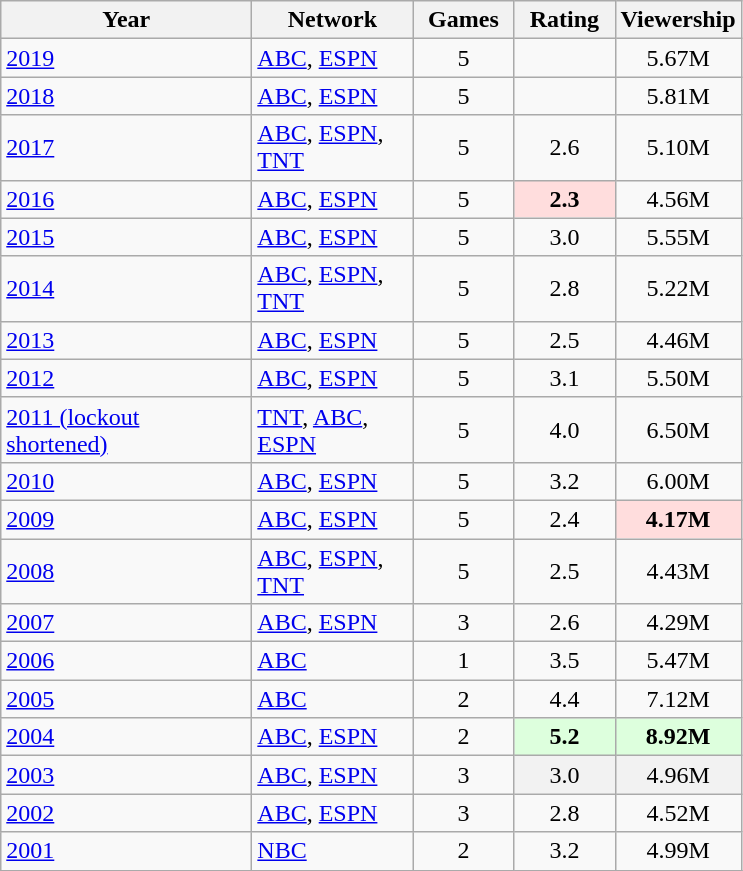<table class="wikitable sortable">
<tr>
<th width="160">Year</th>
<th width="100">Network</th>
<th width="60">Games</th>
<th width="60">Rating</th>
<th width="50">Viewership</th>
</tr>
<tr style="background-color:#F9F9F9">
<td><a href='#'>2019</a></td>
<td><a href='#'>ABC</a>, <a href='#'>ESPN</a></td>
<th style="background:#F9F9F9;font-weight:normal;text-align:center">5</th>
<th style="background:#F9F9F9;font-weight:normal;text-align:center"></th>
<th style="background:#F9F9F9;font-weight:normal;text-align:center">5.67M</th>
</tr>
<tr style="background-color:#F9F9F9">
<td><a href='#'>2018</a></td>
<td><a href='#'>ABC</a>, <a href='#'>ESPN</a></td>
<th style="background:#F9F9F9;font-weight:normal;text-align:center">5</th>
<th style="background:#F9F9F9;font-weight:normal;text-align:center"></th>
<th style="background:#F9F9F9;font-weight:normal;text-align:center">5.81M</th>
</tr>
<tr style="background-color:#F9F9F9">
<td><a href='#'>2017</a></td>
<td><a href='#'>ABC</a>, <a href='#'>ESPN</a>, <a href='#'>TNT</a></td>
<th style="background:#F9F9F9;font-weight:normal;text-align:center">5</th>
<th style="background:#F9F9F9;font-weight:normal;text-align:center">2.6</th>
<th style="background:#F9F9F9;font-weight:normal;text-align:center">5.10M</th>
</tr>
<tr style="background-color:#F9F9F9">
<td><a href='#'>2016</a></td>
<td><a href='#'>ABC</a>, <a href='#'>ESPN</a></td>
<th style="background:#F9F9F9;font-weight:normal;text-align:center">5</th>
<th style="background:#ffdddd;font-weight:normal;text-align:center"><strong>2.3</strong></th>
<th style="background:#F9F9F9;font-weight:normal;text-align:center">4.56M</th>
</tr>
<tr style="background-color:#F9F9F9">
<td><a href='#'>2015</a></td>
<td><a href='#'>ABC</a>, <a href='#'>ESPN</a></td>
<th style="background:#F9F9F9;font-weight:normal;text-align:center">5</th>
<th style="background:#F9F9F9;font-weight:normal;text-align:center">3.0</th>
<th style="background:#F9F9F9;font-weight:normal;text-align:center">5.55M</th>
</tr>
<tr style="background-color:#F9F9F9">
<td><a href='#'>2014</a></td>
<td><a href='#'>ABC</a>, <a href='#'>ESPN</a>, <a href='#'>TNT</a></td>
<th style="background:#F9F9F9;font-weight:normal;text-align:center">5</th>
<th style="background:#F9F9F9;font-weight:normal;text-align:center">2.8</th>
<th style="background:#F9F9F9;font-weight:normal;text-align:center">5.22M</th>
</tr>
<tr style="background-color:#F9F9F9">
<td><a href='#'>2013</a></td>
<td><a href='#'>ABC</a>, <a href='#'>ESPN</a></td>
<th style="background:#F9F9F9;font-weight:normal;text-align:center">5</th>
<th style="background:#F9F9F9;font-weight:normal;text-align:center">2.5</th>
<th style="background:#F9F9F9;font-weight:normal;text-align:center">4.46M</th>
</tr>
<tr style="background-color:#F9F9F9">
<td><a href='#'>2012</a></td>
<td><a href='#'>ABC</a>, <a href='#'>ESPN</a></td>
<th style="background:#F9F9F9;font-weight:normal;text-align:center">5</th>
<th style="background:#F9F9F9;font-weight:normal;text-align:center">3.1</th>
<th style="background:#F9F9F9;font-weight:normal;text-align:center">5.50M</th>
</tr>
<tr style="background-color:#F9F9F9">
<td><a href='#'>2011 (lockout shortened)</a></td>
<td><a href='#'>TNT</a>, <a href='#'>ABC</a>, <a href='#'>ESPN</a></td>
<th style="background:#F9F9F9;font-weight:normal;text-align:center">5</th>
<th style="background:#F9F9F9;font-weight:normal;text-align:center">4.0</th>
<th style="background:#F9F9F9;font-weight:normal;text-align:center">6.50M</th>
</tr>
<tr style="background-color:#F9F9F9">
<td><a href='#'>2010</a></td>
<td><a href='#'>ABC</a>, <a href='#'>ESPN</a></td>
<th style="background:#F9F9F9;font-weight:normal;text-align:center">5</th>
<th style="background:#F9F9F9;font-weight:normal;text-align:center">3.2</th>
<th style="background:#F9F9F9;font-weight:normal;text-align:center">6.00M</th>
</tr>
<tr style="background-color:#F9F9F9">
<td><a href='#'>2009</a></td>
<td><a href='#'>ABC</a>, <a href='#'>ESPN</a></td>
<th style="background:#F9F9F9;font-weight:normal;text-align:center">5</th>
<th style="background:#F9F9F9;font-weight:normal;text-align:center">2.4</th>
<th style="background:#ffdddd;font-weight:normal;text-align:center"><strong>4.17M</strong></th>
</tr>
<tr style="background-color:#F9F9F9">
<td><a href='#'>2008</a></td>
<td><a href='#'>ABC</a>, <a href='#'>ESPN</a>, <a href='#'>TNT</a></td>
<th style="background:#F9F9F9;font-weight:normal;text-align:center">5</th>
<th style="background:#F9F9F9;font-weight:normal;text-align:center">2.5</th>
<th style="background:#F9F9F9;font-weight:normal;text-align:center">4.43M</th>
</tr>
<tr style="background-color:#F9F9F9">
<td><a href='#'>2007</a></td>
<td><a href='#'>ABC</a>, <a href='#'>ESPN</a></td>
<th style="background:#F9F9F9;font-weight:normal;text-align:center">3</th>
<th style="background:#F9F9F9;font-weight:normal;text-align:center">2.6</th>
<th style="background:#F9F9F9;font-weight:normal;text-align:center">4.29M</th>
</tr>
<tr style="background-color:#F9F9F9">
<td><a href='#'>2006</a></td>
<td><a href='#'>ABC</a></td>
<th style="background:#F9F9F9;font-weight:normal;text-align:center">1</th>
<th style="background:#F9F9F9;font-weight:normal;text-align:center">3.5</th>
<th style="background:#F9F9F9;font-weight:normal;text-align:center">5.47M</th>
</tr>
<tr style="background-color:#F9F9F9">
<td><a href='#'>2005</a></td>
<td><a href='#'>ABC</a></td>
<th style="background:#F9F9F9;font-weight:normal;text-align:center">2</th>
<th style="background:#F9F9F9;font-weight:normal;text-align:center">4.4</th>
<th style="background:#F9F9F9;font-weight:normal;text-align:center">7.12M</th>
</tr>
<tr style="background-color:#F9F9F9">
<td><a href='#'>2004</a></td>
<td><a href='#'>ABC</a>, <a href='#'>ESPN</a></td>
<th style="background:#F9F9F9;font-weight:normal;text-align:center">2</th>
<th style="background:#ddffdd;font-weight:normal;text-align:center"><strong>5.2</strong></th>
<th style="background:#ddffdd;font-weight:normal;text-align:center"><strong>8.92M</strong></th>
</tr>
<tr style="background-color:#F9F9F9">
<td><a href='#'>2003</a></td>
<td><a href='#'>ABC</a>, <a href='#'>ESPN</a></td>
<th style="background:#F9F9F9;font-weight:normal;text-align:center">3</th>
<th style="background:##F9F9F9;font-weight:normal;text-align:center">3.0</th>
<th style="background:##F9F9F9;font-weight:normal;text-align:center">4.96M</th>
</tr>
<tr style="background-color:#F9F9F9">
<td><a href='#'>2002</a></td>
<td><a href='#'>ABC</a>, <a href='#'>ESPN</a></td>
<th style="background:#F9F9F9;font-weight:normal;text-align:center">3</th>
<th style="background:#F9F9F9;font-weight:normal;text-align:center">2.8</th>
<th style="background:#F9F9F9;font-weight:normal;text-align:center">4.52M</th>
</tr>
<tr style="background-color:#F9F9F9">
<td><a href='#'>2001</a></td>
<td><a href='#'>NBC</a></td>
<th style="background:#F9F9F9;font-weight:normal;text-align:center">2</th>
<th style="background:#F9F9F9;font-weight:normal;text-align:center">3.2</th>
<th style="background:#F9F9F9;font-weight:normal;text-align:center">4.99M</th>
</tr>
<tr style="background-color:#F9F9F9">
</tr>
</table>
